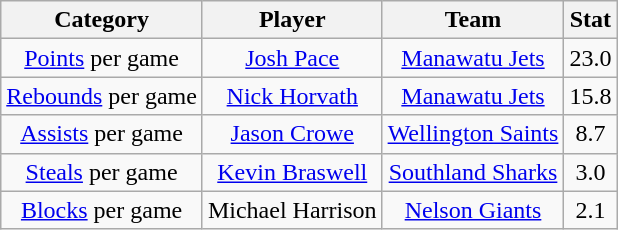<table class="wikitable" style="text-align:center">
<tr>
<th>Category</th>
<th>Player</th>
<th>Team</th>
<th>Stat</th>
</tr>
<tr>
<td><a href='#'>Points</a> per game</td>
<td><a href='#'>Josh Pace</a></td>
<td><a href='#'>Manawatu Jets</a></td>
<td>23.0</td>
</tr>
<tr>
<td><a href='#'>Rebounds</a> per game</td>
<td><a href='#'>Nick Horvath</a></td>
<td><a href='#'>Manawatu Jets</a></td>
<td>15.8</td>
</tr>
<tr>
<td><a href='#'>Assists</a> per game</td>
<td><a href='#'>Jason Crowe</a></td>
<td><a href='#'>Wellington Saints</a></td>
<td>8.7</td>
</tr>
<tr>
<td><a href='#'>Steals</a> per game</td>
<td><a href='#'>Kevin Braswell</a></td>
<td><a href='#'>Southland Sharks</a></td>
<td>3.0</td>
</tr>
<tr>
<td><a href='#'>Blocks</a> per game</td>
<td>Michael Harrison</td>
<td><a href='#'>Nelson Giants</a></td>
<td>2.1</td>
</tr>
</table>
